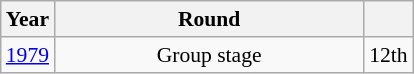<table class="wikitable" style="text-align: center; font-size:90%">
<tr>
<th>Year</th>
<th style="width:200px">Round</th>
<th></th>
</tr>
<tr>
<td><a href='#'>1979</a></td>
<td>Group stage</td>
<td>12th</td>
</tr>
</table>
